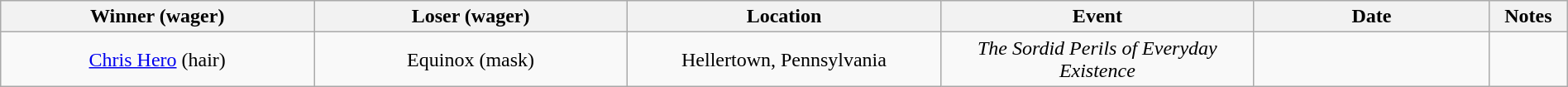<table class="wikitable sortable" width=100%  style="text-align: center">
<tr>
<th width=20% scope="col">Winner (wager)</th>
<th width=20% scope="col">Loser (wager)</th>
<th width=20% scope="col">Location</th>
<th width=20% scope="col">Event</th>
<th width=15% scope="col">Date</th>
<th class="unsortable" width=5% scope="col">Notes</th>
</tr>
<tr>
<td><a href='#'>Chris Hero</a> (hair)</td>
<td>Equinox (mask)</td>
<td>Hellertown, Pennsylvania</td>
<td><em>The Sordid Perils of Everyday Existence</em></td>
<td></td>
<td></td>
</tr>
</table>
